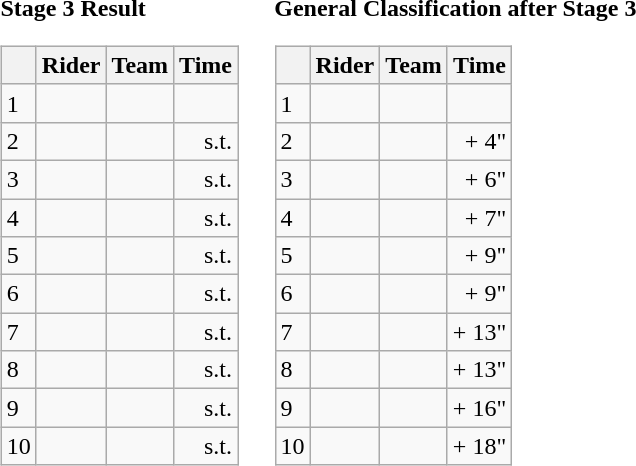<table>
<tr>
<td><strong>Stage 3 Result</strong><br><table class="wikitable">
<tr>
<th></th>
<th>Rider</th>
<th>Team</th>
<th>Time</th>
</tr>
<tr>
<td>1</td>
<td></td>
<td></td>
<td align="right"></td>
</tr>
<tr>
<td>2</td>
<td></td>
<td></td>
<td align="right">s.t.</td>
</tr>
<tr>
<td>3</td>
<td></td>
<td></td>
<td align="right">s.t.</td>
</tr>
<tr>
<td>4</td>
<td></td>
<td></td>
<td align="right">s.t.</td>
</tr>
<tr>
<td>5</td>
<td></td>
<td></td>
<td align="right">s.t.</td>
</tr>
<tr>
<td>6</td>
<td></td>
<td></td>
<td align="right">s.t.</td>
</tr>
<tr>
<td>7</td>
<td></td>
<td></td>
<td align="right">s.t.</td>
</tr>
<tr>
<td>8</td>
<td></td>
<td></td>
<td align="right">s.t.</td>
</tr>
<tr>
<td>9</td>
<td></td>
<td></td>
<td align="right">s.t.</td>
</tr>
<tr>
<td>10</td>
<td></td>
<td></td>
<td align="right">s.t.</td>
</tr>
</table>
</td>
<td></td>
<td><strong>General Classification after Stage 3</strong><br><table class="wikitable">
<tr>
<th></th>
<th>Rider</th>
<th>Team</th>
<th>Time</th>
</tr>
<tr>
<td>1</td>
<td> </td>
<td></td>
<td align="right"></td>
</tr>
<tr>
<td>2</td>
<td></td>
<td></td>
<td align="right">+ 4"</td>
</tr>
<tr>
<td>3</td>
<td></td>
<td></td>
<td align="right">+ 6"</td>
</tr>
<tr>
<td>4</td>
<td></td>
<td></td>
<td align="right">+ 7"</td>
</tr>
<tr>
<td>5</td>
<td></td>
<td></td>
<td align="right">+ 9"</td>
</tr>
<tr>
<td>6</td>
<td></td>
<td></td>
<td align="right">+ 9"</td>
</tr>
<tr>
<td>7</td>
<td></td>
<td></td>
<td align="right">+ 13"</td>
</tr>
<tr>
<td>8</td>
<td></td>
<td></td>
<td align="right">+ 13"</td>
</tr>
<tr>
<td>9</td>
<td></td>
<td></td>
<td align="right">+ 16"</td>
</tr>
<tr>
<td>10</td>
<td> </td>
<td></td>
<td align="right">+ 18"</td>
</tr>
</table>
</td>
</tr>
</table>
